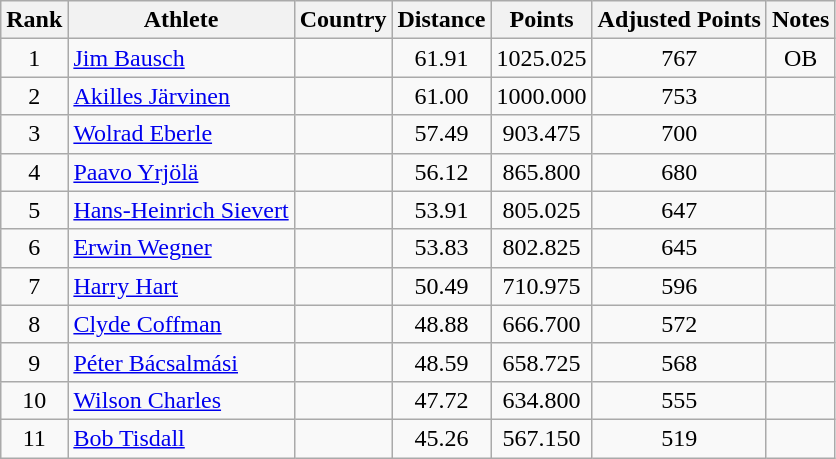<table class="wikitable sortable" style="text-align:center">
<tr>
<th>Rank</th>
<th>Athlete</th>
<th>Country</th>
<th>Distance</th>
<th>Points</th>
<th>Adjusted Points</th>
<th>Notes</th>
</tr>
<tr>
<td>1</td>
<td align=left><a href='#'>Jim Bausch</a></td>
<td align=left></td>
<td>61.91</td>
<td>1025.025</td>
<td>767</td>
<td>OB</td>
</tr>
<tr>
<td>2</td>
<td align=left><a href='#'>Akilles Järvinen</a></td>
<td align=left></td>
<td>61.00</td>
<td>1000.000</td>
<td>753</td>
<td></td>
</tr>
<tr>
<td>3</td>
<td align=left><a href='#'>Wolrad Eberle</a></td>
<td align=left></td>
<td>57.49</td>
<td>903.475</td>
<td>700</td>
<td></td>
</tr>
<tr>
<td>4</td>
<td align=left><a href='#'>Paavo Yrjölä</a></td>
<td align=left></td>
<td>56.12</td>
<td>865.800</td>
<td>680</td>
<td></td>
</tr>
<tr>
<td>5</td>
<td align=left><a href='#'>Hans-Heinrich Sievert</a></td>
<td align=left></td>
<td>53.91</td>
<td>805.025</td>
<td>647</td>
<td></td>
</tr>
<tr>
<td>6</td>
<td align=left><a href='#'>Erwin Wegner</a></td>
<td align=left></td>
<td>53.83</td>
<td>802.825</td>
<td>645</td>
<td></td>
</tr>
<tr>
<td>7</td>
<td align=left><a href='#'>Harry Hart</a></td>
<td align=left></td>
<td>50.49</td>
<td>710.975</td>
<td>596</td>
<td></td>
</tr>
<tr>
<td>8</td>
<td align=left><a href='#'>Clyde Coffman</a></td>
<td align=left></td>
<td>48.88</td>
<td>666.700</td>
<td>572</td>
<td></td>
</tr>
<tr>
<td>9</td>
<td align=left><a href='#'>Péter Bácsalmási</a></td>
<td align=left></td>
<td>48.59</td>
<td>658.725</td>
<td>568</td>
<td></td>
</tr>
<tr>
<td>10</td>
<td align=left><a href='#'>Wilson Charles</a></td>
<td align=left></td>
<td>47.72</td>
<td>634.800</td>
<td>555</td>
<td></td>
</tr>
<tr>
<td>11</td>
<td align=left><a href='#'>Bob Tisdall</a></td>
<td align=left></td>
<td>45.26</td>
<td>567.150</td>
<td>519</td>
<td></td>
</tr>
</table>
